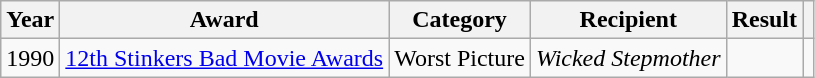<table class="wikitable">
<tr>
<th>Year</th>
<th>Award</th>
<th>Category</th>
<th>Recipient</th>
<th>Result</th>
<th></th>
</tr>
<tr>
<td>1990</td>
<td><a href='#'>12th Stinkers Bad Movie Awards</a></td>
<td>Worst Picture</td>
<td><em>Wicked Stepmother</em></td>
<td></td>
<td></td>
</tr>
</table>
